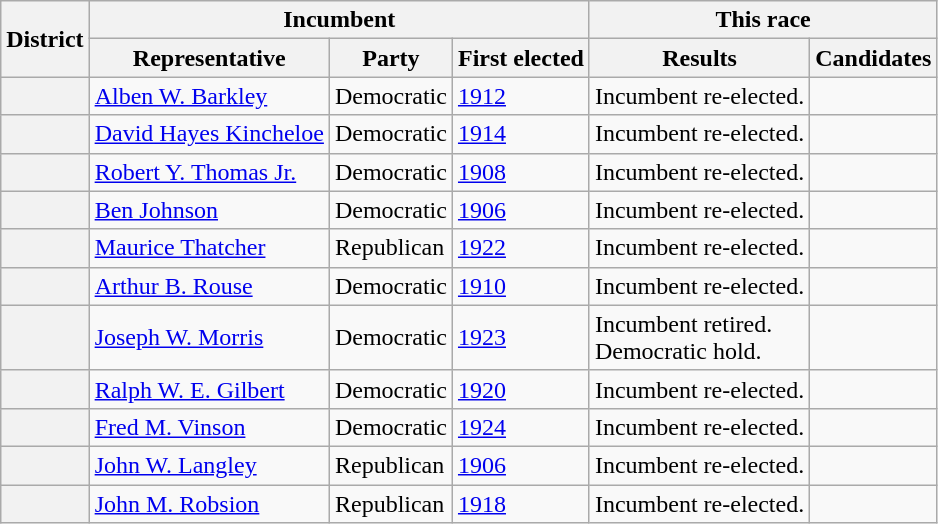<table class=wikitable>
<tr>
<th rowspan=2>District</th>
<th colspan=3>Incumbent</th>
<th colspan=2>This race</th>
</tr>
<tr>
<th>Representative</th>
<th>Party</th>
<th>First elected</th>
<th>Results</th>
<th>Candidates</th>
</tr>
<tr>
<th></th>
<td><a href='#'>Alben W. Barkley</a></td>
<td>Democratic</td>
<td><a href='#'>1912</a></td>
<td>Incumbent re-elected.</td>
<td nowrap></td>
</tr>
<tr>
<th></th>
<td><a href='#'>David Hayes Kincheloe</a></td>
<td>Democratic</td>
<td><a href='#'>1914</a></td>
<td>Incumbent re-elected.</td>
<td nowrap></td>
</tr>
<tr>
<th></th>
<td><a href='#'>Robert Y. Thomas Jr.</a></td>
<td>Democratic</td>
<td><a href='#'>1908</a></td>
<td>Incumbent re-elected.</td>
<td nowrap></td>
</tr>
<tr>
<th></th>
<td><a href='#'>Ben Johnson</a></td>
<td>Democratic</td>
<td><a href='#'>1906</a></td>
<td>Incumbent re-elected.</td>
<td nowrap></td>
</tr>
<tr>
<th></th>
<td><a href='#'>Maurice Thatcher</a></td>
<td>Republican</td>
<td><a href='#'>1922</a></td>
<td>Incumbent re-elected.</td>
<td nowrap></td>
</tr>
<tr>
<th></th>
<td><a href='#'>Arthur B. Rouse</a></td>
<td>Democratic</td>
<td><a href='#'>1910</a></td>
<td>Incumbent re-elected.</td>
<td nowrap></td>
</tr>
<tr>
<th></th>
<td><a href='#'>Joseph W. Morris</a></td>
<td>Democratic</td>
<td><a href='#'>1923 </a></td>
<td>Incumbent retired.<br>Democratic hold.</td>
<td nowrap></td>
</tr>
<tr>
<th></th>
<td><a href='#'>Ralph W. E. Gilbert</a></td>
<td>Democratic</td>
<td><a href='#'>1920</a></td>
<td>Incumbent re-elected.</td>
<td nowrap></td>
</tr>
<tr>
<th></th>
<td><a href='#'>Fred M. Vinson</a></td>
<td>Democratic</td>
<td><a href='#'>1924 </a></td>
<td>Incumbent re-elected.</td>
<td nowrap></td>
</tr>
<tr>
<th></th>
<td><a href='#'>John W. Langley</a></td>
<td>Republican</td>
<td><a href='#'>1906</a></td>
<td>Incumbent re-elected.</td>
<td nowrap></td>
</tr>
<tr>
<th></th>
<td><a href='#'>John M. Robsion</a></td>
<td>Republican</td>
<td><a href='#'>1918</a></td>
<td>Incumbent re-elected.</td>
<td nowrap></td>
</tr>
</table>
